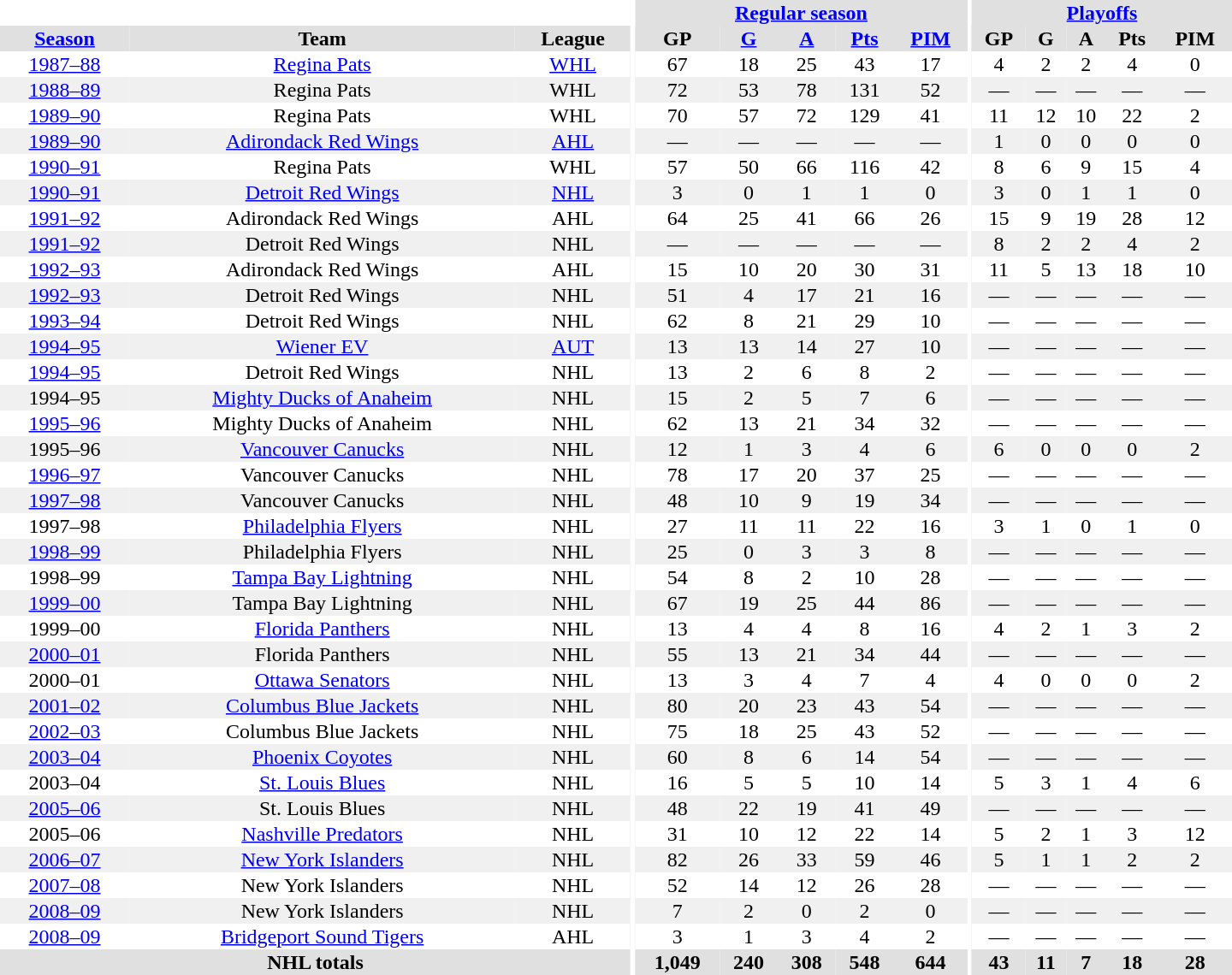<table border="0" cellpadding="1" cellspacing="0" style="text-align:center; width:60em">
<tr bgcolor="#e0e0e0">
<th colspan="3" bgcolor="#ffffff"></th>
<th rowspan="99" bgcolor="#ffffff"></th>
<th colspan="5"><a href='#'>Regular season</a></th>
<th rowspan="99" bgcolor="#ffffff"></th>
<th colspan="5"><a href='#'>Playoffs</a></th>
</tr>
<tr bgcolor="#e0e0e0">
<th><a href='#'>Season</a></th>
<th>Team</th>
<th>League</th>
<th>GP</th>
<th><a href='#'>G</a></th>
<th><a href='#'>A</a></th>
<th><a href='#'>Pts</a></th>
<th><a href='#'>PIM</a></th>
<th>GP</th>
<th>G</th>
<th>A</th>
<th>Pts</th>
<th>PIM</th>
</tr>
<tr>
<td><a href='#'>1987–88</a></td>
<td><a href='#'>Regina Pats</a></td>
<td><a href='#'>WHL</a></td>
<td>67</td>
<td>18</td>
<td>25</td>
<td>43</td>
<td>17</td>
<td>4</td>
<td>2</td>
<td>2</td>
<td>4</td>
<td>0</td>
</tr>
<tr bgcolor="#f0f0f0">
<td><a href='#'>1988–89</a></td>
<td>Regina Pats</td>
<td>WHL</td>
<td>72</td>
<td>53</td>
<td>78</td>
<td>131</td>
<td>52</td>
<td>—</td>
<td>—</td>
<td>—</td>
<td>—</td>
<td>—</td>
</tr>
<tr>
<td><a href='#'>1989–90</a></td>
<td>Regina Pats</td>
<td>WHL</td>
<td>70</td>
<td>57</td>
<td>72</td>
<td>129</td>
<td>41</td>
<td>11</td>
<td>12</td>
<td>10</td>
<td>22</td>
<td>2</td>
</tr>
<tr bgcolor="#f0f0f0">
<td><a href='#'>1989–90</a></td>
<td><a href='#'>Adirondack Red Wings</a></td>
<td><a href='#'>AHL</a></td>
<td>—</td>
<td>—</td>
<td>—</td>
<td>—</td>
<td>—</td>
<td>1</td>
<td>0</td>
<td>0</td>
<td>0</td>
<td>0</td>
</tr>
<tr>
<td><a href='#'>1990–91</a></td>
<td>Regina Pats</td>
<td>WHL</td>
<td>57</td>
<td>50</td>
<td>66</td>
<td>116</td>
<td>42</td>
<td>8</td>
<td>6</td>
<td>9</td>
<td>15</td>
<td>4</td>
</tr>
<tr bgcolor="#f0f0f0">
<td><a href='#'>1990–91</a></td>
<td><a href='#'>Detroit Red Wings</a></td>
<td><a href='#'>NHL</a></td>
<td>3</td>
<td>0</td>
<td>1</td>
<td>1</td>
<td>0</td>
<td>3</td>
<td>0</td>
<td>1</td>
<td>1</td>
<td>0</td>
</tr>
<tr>
<td><a href='#'>1991–92</a></td>
<td>Adirondack Red Wings</td>
<td>AHL</td>
<td>64</td>
<td>25</td>
<td>41</td>
<td>66</td>
<td>26</td>
<td>15</td>
<td>9</td>
<td>19</td>
<td>28</td>
<td>12</td>
</tr>
<tr bgcolor="#f0f0f0">
<td><a href='#'>1991–92</a></td>
<td>Detroit Red Wings</td>
<td>NHL</td>
<td>—</td>
<td>—</td>
<td>—</td>
<td>—</td>
<td>—</td>
<td>8</td>
<td>2</td>
<td>2</td>
<td>4</td>
<td>2</td>
</tr>
<tr>
<td><a href='#'>1992–93</a></td>
<td>Adirondack Red Wings</td>
<td>AHL</td>
<td>15</td>
<td>10</td>
<td>20</td>
<td>30</td>
<td>31</td>
<td>11</td>
<td>5</td>
<td>13</td>
<td>18</td>
<td>10</td>
</tr>
<tr bgcolor="#f0f0f0">
<td><a href='#'>1992–93</a></td>
<td>Detroit Red Wings</td>
<td>NHL</td>
<td>51</td>
<td>4</td>
<td>17</td>
<td>21</td>
<td>16</td>
<td>—</td>
<td>—</td>
<td>—</td>
<td>—</td>
<td>—</td>
</tr>
<tr>
<td><a href='#'>1993–94</a></td>
<td>Detroit Red Wings</td>
<td>NHL</td>
<td>62</td>
<td>8</td>
<td>21</td>
<td>29</td>
<td>10</td>
<td>—</td>
<td>—</td>
<td>—</td>
<td>—</td>
<td>—</td>
</tr>
<tr bgcolor="#f0f0f0">
<td><a href='#'>1994–95</a></td>
<td><a href='#'>Wiener EV</a></td>
<td><a href='#'>AUT</a></td>
<td>13</td>
<td>13</td>
<td>14</td>
<td>27</td>
<td>10</td>
<td>—</td>
<td>—</td>
<td>—</td>
<td>—</td>
<td>—</td>
</tr>
<tr>
<td><a href='#'>1994–95</a></td>
<td>Detroit Red Wings</td>
<td>NHL</td>
<td>13</td>
<td>2</td>
<td>6</td>
<td>8</td>
<td>2</td>
<td>—</td>
<td>—</td>
<td>—</td>
<td>—</td>
<td>—</td>
</tr>
<tr bgcolor="#f0f0f0">
<td>1994–95</td>
<td><a href='#'>Mighty Ducks of Anaheim</a></td>
<td>NHL</td>
<td>15</td>
<td>2</td>
<td>5</td>
<td>7</td>
<td>6</td>
<td>—</td>
<td>—</td>
<td>—</td>
<td>—</td>
<td>—</td>
</tr>
<tr>
<td><a href='#'>1995–96</a></td>
<td>Mighty Ducks of Anaheim</td>
<td>NHL</td>
<td>62</td>
<td>13</td>
<td>21</td>
<td>34</td>
<td>32</td>
<td>—</td>
<td>—</td>
<td>—</td>
<td>—</td>
<td>—</td>
</tr>
<tr bgcolor="#f0f0f0">
<td>1995–96</td>
<td><a href='#'>Vancouver Canucks</a></td>
<td>NHL</td>
<td>12</td>
<td>1</td>
<td>3</td>
<td>4</td>
<td>6</td>
<td>6</td>
<td>0</td>
<td>0</td>
<td>0</td>
<td>2</td>
</tr>
<tr>
<td><a href='#'>1996–97</a></td>
<td>Vancouver Canucks</td>
<td>NHL</td>
<td>78</td>
<td>17</td>
<td>20</td>
<td>37</td>
<td>25</td>
<td>—</td>
<td>—</td>
<td>—</td>
<td>—</td>
<td>—</td>
</tr>
<tr bgcolor="#f0f0f0">
<td><a href='#'>1997–98</a></td>
<td>Vancouver Canucks</td>
<td>NHL</td>
<td>48</td>
<td>10</td>
<td>9</td>
<td>19</td>
<td>34</td>
<td>—</td>
<td>—</td>
<td>—</td>
<td>—</td>
<td>—</td>
</tr>
<tr>
<td>1997–98</td>
<td><a href='#'>Philadelphia Flyers</a></td>
<td>NHL</td>
<td>27</td>
<td>11</td>
<td>11</td>
<td>22</td>
<td>16</td>
<td>3</td>
<td>1</td>
<td>0</td>
<td>1</td>
<td>0</td>
</tr>
<tr bgcolor="#f0f0f0">
<td><a href='#'>1998–99</a></td>
<td>Philadelphia Flyers</td>
<td>NHL</td>
<td>25</td>
<td>0</td>
<td>3</td>
<td>3</td>
<td>8</td>
<td>—</td>
<td>—</td>
<td>—</td>
<td>—</td>
<td>—</td>
</tr>
<tr>
<td>1998–99</td>
<td><a href='#'>Tampa Bay Lightning</a></td>
<td>NHL</td>
<td>54</td>
<td>8</td>
<td>2</td>
<td>10</td>
<td>28</td>
<td>—</td>
<td>—</td>
<td>—</td>
<td>—</td>
<td>—</td>
</tr>
<tr bgcolor="#f0f0f0">
<td><a href='#'>1999–00</a></td>
<td>Tampa Bay Lightning</td>
<td>NHL</td>
<td>67</td>
<td>19</td>
<td>25</td>
<td>44</td>
<td>86</td>
<td>—</td>
<td>—</td>
<td>—</td>
<td>—</td>
<td>—</td>
</tr>
<tr>
<td>1999–00</td>
<td><a href='#'>Florida Panthers</a></td>
<td>NHL</td>
<td>13</td>
<td>4</td>
<td>4</td>
<td>8</td>
<td>16</td>
<td>4</td>
<td>2</td>
<td>1</td>
<td>3</td>
<td>2</td>
</tr>
<tr bgcolor="#f0f0f0">
<td><a href='#'>2000–01</a></td>
<td>Florida Panthers</td>
<td>NHL</td>
<td>55</td>
<td>13</td>
<td>21</td>
<td>34</td>
<td>44</td>
<td>—</td>
<td>—</td>
<td>—</td>
<td>—</td>
<td>—</td>
</tr>
<tr>
<td>2000–01</td>
<td><a href='#'>Ottawa Senators</a></td>
<td>NHL</td>
<td>13</td>
<td>3</td>
<td>4</td>
<td>7</td>
<td>4</td>
<td>4</td>
<td>0</td>
<td>0</td>
<td>0</td>
<td>2</td>
</tr>
<tr bgcolor="#f0f0f0">
<td><a href='#'>2001–02</a></td>
<td><a href='#'>Columbus Blue Jackets</a></td>
<td>NHL</td>
<td>80</td>
<td>20</td>
<td>23</td>
<td>43</td>
<td>54</td>
<td>—</td>
<td>—</td>
<td>—</td>
<td>—</td>
<td>—</td>
</tr>
<tr>
<td><a href='#'>2002–03</a></td>
<td>Columbus Blue Jackets</td>
<td>NHL</td>
<td>75</td>
<td>18</td>
<td>25</td>
<td>43</td>
<td>52</td>
<td>—</td>
<td>—</td>
<td>—</td>
<td>—</td>
<td>—</td>
</tr>
<tr bgcolor="#f0f0f0">
<td><a href='#'>2003–04</a></td>
<td><a href='#'>Phoenix Coyotes</a></td>
<td>NHL</td>
<td>60</td>
<td>8</td>
<td>6</td>
<td>14</td>
<td>54</td>
<td>—</td>
<td>—</td>
<td>—</td>
<td>—</td>
<td>—</td>
</tr>
<tr>
<td>2003–04</td>
<td><a href='#'>St. Louis Blues</a></td>
<td>NHL</td>
<td>16</td>
<td>5</td>
<td>5</td>
<td>10</td>
<td>14</td>
<td>5</td>
<td>3</td>
<td>1</td>
<td>4</td>
<td>6</td>
</tr>
<tr bgcolor="#f0f0f0">
<td><a href='#'>2005–06</a></td>
<td>St. Louis Blues</td>
<td>NHL</td>
<td>48</td>
<td>22</td>
<td>19</td>
<td>41</td>
<td>49</td>
<td>—</td>
<td>—</td>
<td>—</td>
<td>—</td>
<td>—</td>
</tr>
<tr>
<td>2005–06</td>
<td><a href='#'>Nashville Predators</a></td>
<td>NHL</td>
<td>31</td>
<td>10</td>
<td>12</td>
<td>22</td>
<td>14</td>
<td>5</td>
<td>2</td>
<td>1</td>
<td>3</td>
<td>12</td>
</tr>
<tr bgcolor="#f0f0f0">
<td><a href='#'>2006–07</a></td>
<td><a href='#'>New York Islanders</a></td>
<td>NHL</td>
<td>82</td>
<td>26</td>
<td>33</td>
<td>59</td>
<td>46</td>
<td>5</td>
<td>1</td>
<td>1</td>
<td>2</td>
<td>2</td>
</tr>
<tr>
<td><a href='#'>2007–08</a></td>
<td>New York Islanders</td>
<td>NHL</td>
<td>52</td>
<td>14</td>
<td>12</td>
<td>26</td>
<td>28</td>
<td>—</td>
<td>—</td>
<td>—</td>
<td>—</td>
<td>—</td>
</tr>
<tr bgcolor="#f0f0f0">
<td><a href='#'>2008–09</a></td>
<td>New York Islanders</td>
<td>NHL</td>
<td>7</td>
<td>2</td>
<td>0</td>
<td>2</td>
<td>0</td>
<td>—</td>
<td>—</td>
<td>—</td>
<td>—</td>
<td>—</td>
</tr>
<tr>
<td><a href='#'>2008–09</a></td>
<td><a href='#'>Bridgeport Sound Tigers</a></td>
<td>AHL</td>
<td>3</td>
<td>1</td>
<td>3</td>
<td>4</td>
<td>2</td>
<td>—</td>
<td>—</td>
<td>—</td>
<td>—</td>
<td>—</td>
</tr>
<tr bgcolor="#e0e0e0">
<th colspan="3">NHL totals</th>
<th>1,049</th>
<th>240</th>
<th>308</th>
<th>548</th>
<th>644</th>
<th>43</th>
<th>11</th>
<th>7</th>
<th>18</th>
<th>28</th>
</tr>
</table>
